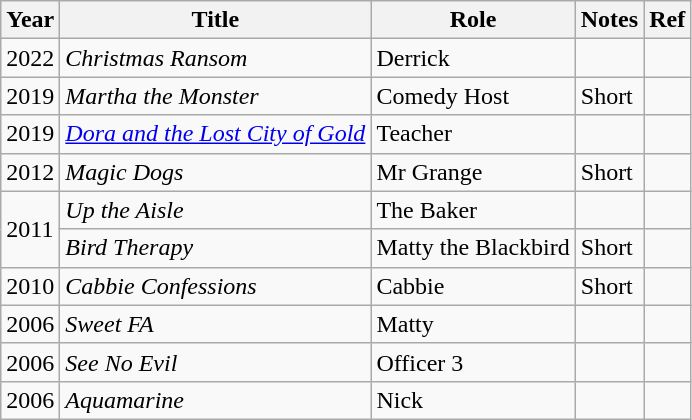<table class="wikitable sortable">
<tr>
<th>Year</th>
<th>Title</th>
<th>Role</th>
<th>Notes</th>
<th>Ref</th>
</tr>
<tr>
<td>2022</td>
<td><em>Christmas Ransom</em></td>
<td>Derrick</td>
<td></td>
<td></td>
</tr>
<tr>
<td>2019</td>
<td><em>Martha the Monster</em></td>
<td>Comedy Host</td>
<td>Short</td>
<td></td>
</tr>
<tr>
<td>2019</td>
<td><em><a href='#'>Dora and the Lost City of Gold</a></em></td>
<td>Teacher</td>
<td></td>
<td></td>
</tr>
<tr>
<td>2012</td>
<td><em>Magic Dogs</em></td>
<td>Mr Grange</td>
<td>Short</td>
<td></td>
</tr>
<tr>
<td rowspan="2">2011</td>
<td><em>Up the Aisle</em></td>
<td>The Baker</td>
<td></td>
<td></td>
</tr>
<tr>
<td><em>Bird Therapy</em></td>
<td>Matty the Blackbird</td>
<td>Short</td>
<td></td>
</tr>
<tr>
<td>2010</td>
<td><em>Cabbie Confessions</em></td>
<td>Cabbie</td>
<td>Short</td>
<td></td>
</tr>
<tr>
<td>2006</td>
<td><em>Sweet FA</em></td>
<td>Matty</td>
<td></td>
<td></td>
</tr>
<tr>
<td>2006</td>
<td><em>See No Evil</em></td>
<td>Officer 3</td>
<td></td>
<td></td>
</tr>
<tr>
<td>2006</td>
<td><em>Aquamarine</em></td>
<td>Nick</td>
<td></td>
<td></td>
</tr>
</table>
